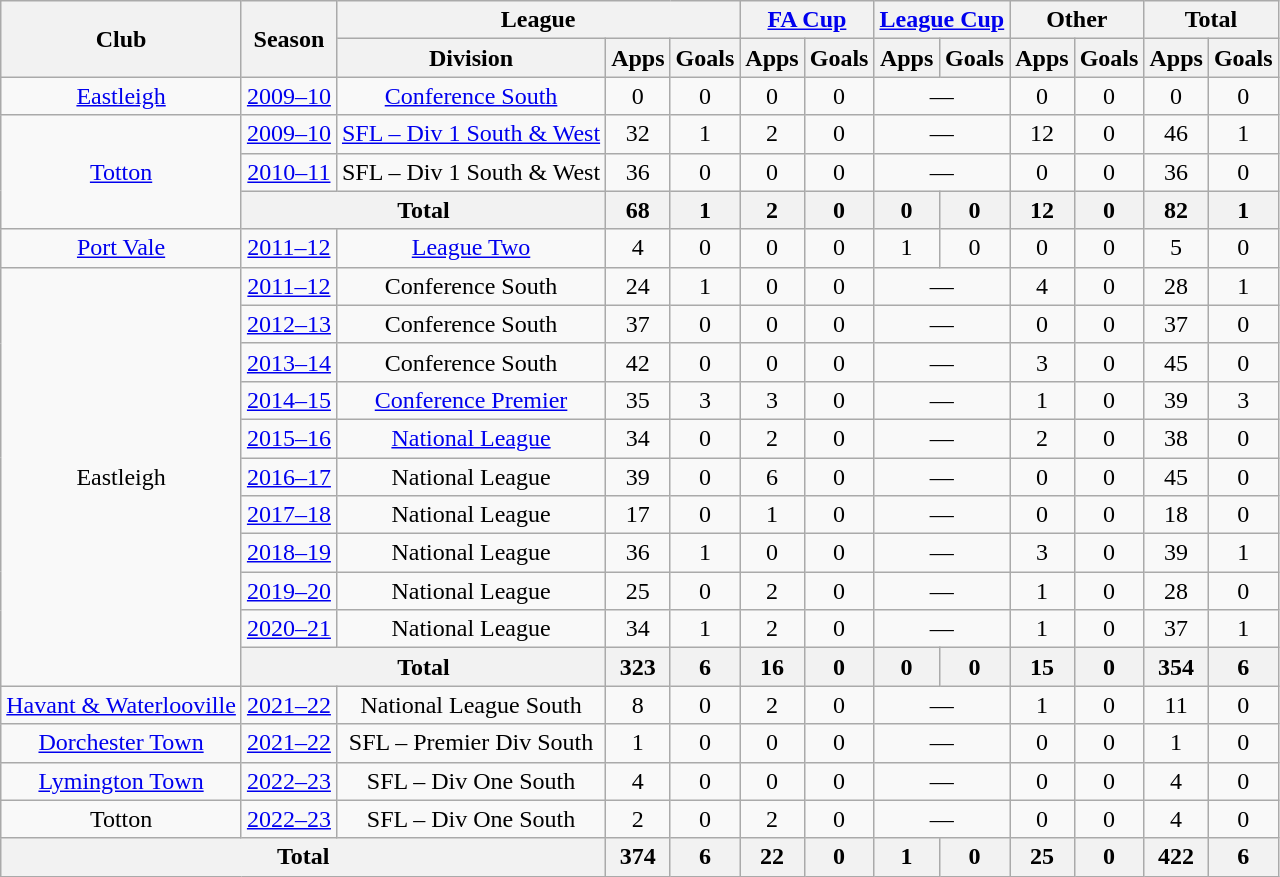<table class="wikitable" style="text-align:center">
<tr>
<th rowspan="2">Club</th>
<th rowspan="2">Season</th>
<th colspan="3">League</th>
<th colspan="2"><a href='#'>FA Cup</a></th>
<th colspan="2"><a href='#'>League Cup</a></th>
<th colspan="2">Other</th>
<th colspan="2">Total</th>
</tr>
<tr>
<th>Division</th>
<th>Apps</th>
<th>Goals</th>
<th>Apps</th>
<th>Goals</th>
<th>Apps</th>
<th>Goals</th>
<th>Apps</th>
<th>Goals</th>
<th>Apps</th>
<th>Goals</th>
</tr>
<tr>
<td><a href='#'>Eastleigh</a></td>
<td><a href='#'>2009–10</a></td>
<td><a href='#'>Conference South</a></td>
<td>0</td>
<td>0</td>
<td>0</td>
<td>0</td>
<td colspan="2">—</td>
<td>0</td>
<td>0</td>
<td>0</td>
<td>0</td>
</tr>
<tr>
<td rowspan="3"><a href='#'>Totton</a></td>
<td><a href='#'>2009–10</a></td>
<td><a href='#'>SFL – Div 1 South & West</a></td>
<td>32</td>
<td>1</td>
<td>2</td>
<td>0</td>
<td colspan="2">—</td>
<td>12</td>
<td>0</td>
<td>46</td>
<td>1</td>
</tr>
<tr>
<td><a href='#'>2010–11</a></td>
<td>SFL – Div 1 South & West</td>
<td>36</td>
<td>0</td>
<td>0</td>
<td>0</td>
<td colspan="2">—</td>
<td>0</td>
<td>0</td>
<td>36</td>
<td>0</td>
</tr>
<tr>
<th colspan="2">Total</th>
<th>68</th>
<th>1</th>
<th>2</th>
<th>0</th>
<th>0</th>
<th>0</th>
<th>12</th>
<th>0</th>
<th>82</th>
<th>1</th>
</tr>
<tr>
<td><a href='#'>Port Vale</a></td>
<td><a href='#'>2011–12</a></td>
<td><a href='#'>League Two</a></td>
<td>4</td>
<td>0</td>
<td>0</td>
<td>0</td>
<td>1</td>
<td>0</td>
<td>0</td>
<td>0</td>
<td>5</td>
<td>0</td>
</tr>
<tr>
<td rowspan="11">Eastleigh</td>
<td><a href='#'>2011–12</a></td>
<td>Conference South</td>
<td>24</td>
<td>1</td>
<td>0</td>
<td>0</td>
<td colspan="2">—</td>
<td>4</td>
<td>0</td>
<td>28</td>
<td>1</td>
</tr>
<tr>
<td><a href='#'>2012–13</a></td>
<td>Conference South</td>
<td>37</td>
<td>0</td>
<td>0</td>
<td>0</td>
<td colspan="2">—</td>
<td>0</td>
<td>0</td>
<td>37</td>
<td>0</td>
</tr>
<tr>
<td><a href='#'>2013–14</a></td>
<td>Conference South</td>
<td>42</td>
<td>0</td>
<td>0</td>
<td>0</td>
<td colspan="2">—</td>
<td>3</td>
<td>0</td>
<td>45</td>
<td>0</td>
</tr>
<tr>
<td><a href='#'>2014–15</a></td>
<td><a href='#'>Conference Premier</a></td>
<td>35</td>
<td>3</td>
<td>3</td>
<td>0</td>
<td colspan="2">—</td>
<td>1</td>
<td>0</td>
<td>39</td>
<td>3</td>
</tr>
<tr>
<td><a href='#'>2015–16</a></td>
<td><a href='#'>National League</a></td>
<td>34</td>
<td>0</td>
<td>2</td>
<td>0</td>
<td colspan="2">—</td>
<td>2</td>
<td>0</td>
<td>38</td>
<td>0</td>
</tr>
<tr>
<td><a href='#'>2016–17</a></td>
<td>National League</td>
<td>39</td>
<td>0</td>
<td>6</td>
<td>0</td>
<td colspan="2">—</td>
<td>0</td>
<td>0</td>
<td>45</td>
<td>0</td>
</tr>
<tr>
<td><a href='#'>2017–18</a></td>
<td>National League</td>
<td>17</td>
<td>0</td>
<td>1</td>
<td>0</td>
<td colspan="2">—</td>
<td>0</td>
<td>0</td>
<td>18</td>
<td>0</td>
</tr>
<tr>
<td><a href='#'>2018–19</a></td>
<td>National League</td>
<td>36</td>
<td>1</td>
<td>0</td>
<td>0</td>
<td colspan="2">—</td>
<td>3</td>
<td>0</td>
<td>39</td>
<td>1</td>
</tr>
<tr>
<td><a href='#'>2019–20</a></td>
<td>National League</td>
<td>25</td>
<td>0</td>
<td>2</td>
<td>0</td>
<td colspan="2">—</td>
<td>1</td>
<td>0</td>
<td>28</td>
<td>0</td>
</tr>
<tr>
<td><a href='#'>2020–21</a></td>
<td>National League</td>
<td>34</td>
<td>1</td>
<td>2</td>
<td>0</td>
<td colspan="2">—</td>
<td>1</td>
<td>0</td>
<td>37</td>
<td>1</td>
</tr>
<tr>
<th colspan="2">Total</th>
<th>323</th>
<th>6</th>
<th>16</th>
<th>0</th>
<th>0</th>
<th>0</th>
<th>15</th>
<th>0</th>
<th>354</th>
<th>6</th>
</tr>
<tr>
<td><a href='#'>Havant & Waterlooville</a></td>
<td><a href='#'>2021–22</a></td>
<td>National League South</td>
<td>8</td>
<td>0</td>
<td>2</td>
<td>0</td>
<td colspan="2">—</td>
<td>1</td>
<td>0</td>
<td>11</td>
<td>0</td>
</tr>
<tr>
<td><a href='#'>Dorchester Town</a></td>
<td><a href='#'>2021–22</a></td>
<td>SFL – Premier Div South</td>
<td>1</td>
<td>0</td>
<td>0</td>
<td>0</td>
<td colspan="2">—</td>
<td>0</td>
<td>0</td>
<td>1</td>
<td>0</td>
</tr>
<tr>
<td><a href='#'>Lymington Town</a></td>
<td><a href='#'>2022–23</a></td>
<td>SFL – Div One South</td>
<td>4</td>
<td>0</td>
<td>0</td>
<td>0</td>
<td colspan="2">—</td>
<td>0</td>
<td>0</td>
<td>4</td>
<td>0</td>
</tr>
<tr>
<td>Totton</td>
<td><a href='#'>2022–23</a></td>
<td>SFL – Div One South</td>
<td>2</td>
<td>0</td>
<td>2</td>
<td>0</td>
<td colspan="2">—</td>
<td>0</td>
<td>0</td>
<td>4</td>
<td>0</td>
</tr>
<tr>
<th colspan="3">Total</th>
<th>374</th>
<th>6</th>
<th>22</th>
<th>0</th>
<th>1</th>
<th>0</th>
<th>25</th>
<th>0</th>
<th>422</th>
<th>6</th>
</tr>
</table>
